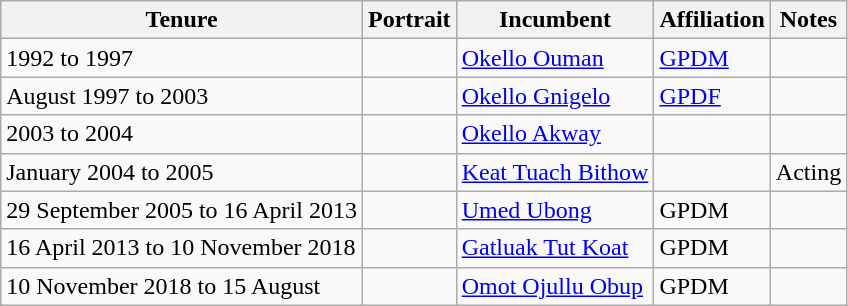<table class="wikitable">
<tr>
<th>Tenure</th>
<th>Portrait</th>
<th>Incumbent</th>
<th>Affiliation</th>
<th>Notes</th>
</tr>
<tr>
<td>1992 to 1997</td>
<td></td>
<td><a href='#'>Okello Ouman</a></td>
<td><a href='#'>GPDM</a></td>
<td></td>
</tr>
<tr>
<td>August 1997 to 2003</td>
<td></td>
<td><a href='#'>Okello Gnigelo</a></td>
<td><a href='#'>GPDF</a></td>
<td></td>
</tr>
<tr>
<td>2003 to 2004</td>
<td></td>
<td><a href='#'>Okello Akway</a></td>
<td></td>
<td></td>
</tr>
<tr>
<td>January 2004 to 2005</td>
<td></td>
<td><a href='#'>Keat Tuach Bithow</a></td>
<td></td>
<td>Acting</td>
</tr>
<tr>
<td>29 September 2005 to 16 April 2013</td>
<td></td>
<td><a href='#'>Umed Ubong</a></td>
<td>GPDM</td>
<td></td>
</tr>
<tr>
<td>16 April 2013 to 10 November 2018</td>
<td></td>
<td><a href='#'>Gatluak Tut Koat</a></td>
<td>GPDM</td>
<td></td>
</tr>
<tr>
<td>10 November 2018 to 15 August</td>
<td></td>
<td><a href='#'>Omot Ojullu Obup</a></td>
<td>GPDM</td>
<td></td>
</tr>
</table>
